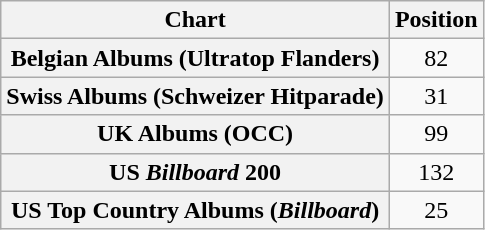<table class="wikitable sortable plainrowheaders" style="text-align:center">
<tr>
<th scope="col">Chart</th>
<th scope="col">Position</th>
</tr>
<tr>
<th scope="row">Belgian Albums (Ultratop Flanders)</th>
<td>82</td>
</tr>
<tr>
<th scope="row">Swiss Albums (Schweizer Hitparade)</th>
<td>31</td>
</tr>
<tr>
<th scope="row">UK Albums (OCC)</th>
<td>99</td>
</tr>
<tr>
<th scope="row">US <em>Billboard</em> 200</th>
<td>132</td>
</tr>
<tr>
<th scope="row">US Top Country Albums (<em>Billboard</em>)</th>
<td>25</td>
</tr>
</table>
